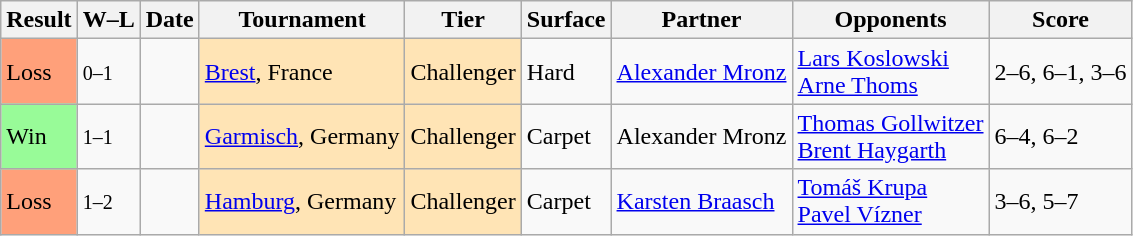<table class="sortable wikitable">
<tr>
<th>Result</th>
<th class="unsortable">W–L</th>
<th>Date</th>
<th>Tournament</th>
<th>Tier</th>
<th>Surface</th>
<th>Partner</th>
<th>Opponents</th>
<th class="unsortable">Score</th>
</tr>
<tr>
<td style="background:#ffa07a;">Loss</td>
<td><small>0–1</small></td>
<td></td>
<td style="background:moccasin;"><a href='#'>Brest</a>, France</td>
<td style="background:moccasin;">Challenger</td>
<td>Hard</td>
<td> <a href='#'>Alexander Mronz</a></td>
<td> <a href='#'>Lars Koslowski</a> <br>  <a href='#'>Arne Thoms</a></td>
<td>2–6, 6–1, 3–6</td>
</tr>
<tr>
<td style="background:#98fb98;">Win</td>
<td><small>1–1</small></td>
<td></td>
<td style="background:moccasin;"><a href='#'>Garmisch</a>, Germany</td>
<td style="background:moccasin;">Challenger</td>
<td>Carpet</td>
<td> Alexander Mronz</td>
<td> <a href='#'>Thomas Gollwitzer</a> <br>  <a href='#'>Brent Haygarth</a></td>
<td>6–4, 6–2</td>
</tr>
<tr>
<td style="background:#ffa07a;">Loss</td>
<td><small>1–2</small></td>
<td></td>
<td style="background:moccasin;"><a href='#'>Hamburg</a>, Germany</td>
<td style="background:moccasin;">Challenger</td>
<td>Carpet</td>
<td> <a href='#'>Karsten Braasch</a></td>
<td> <a href='#'>Tomáš Krupa</a> <br>  <a href='#'>Pavel Vízner</a></td>
<td>3–6, 5–7</td>
</tr>
</table>
